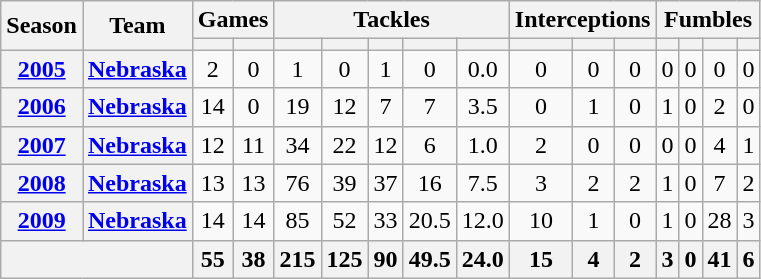<table class="wikitable" style="text-align:center;">
<tr>
<th rowspan="2">Season</th>
<th rowspan="2">Team</th>
<th colspan="2">Games</th>
<th colspan="5">Tackles</th>
<th colspan="3">Interceptions</th>
<th colspan="4">Fumbles</th>
</tr>
<tr>
<th></th>
<th></th>
<th></th>
<th></th>
<th></th>
<th></th>
<th></th>
<th></th>
<th></th>
<th></th>
<th></th>
<th></th>
<th></th>
<th></th>
</tr>
<tr>
<th><a href='#'>2005</a></th>
<th><a href='#'>Nebraska</a></th>
<td>2</td>
<td>0</td>
<td>1</td>
<td>0</td>
<td>1</td>
<td>0</td>
<td>0.0</td>
<td>0</td>
<td>0</td>
<td>0</td>
<td>0</td>
<td>0</td>
<td>0</td>
<td>0</td>
</tr>
<tr>
<th><a href='#'>2006</a></th>
<th><a href='#'>Nebraska</a></th>
<td>14</td>
<td>0</td>
<td>19</td>
<td>12</td>
<td>7</td>
<td>7</td>
<td>3.5</td>
<td>0</td>
<td>1</td>
<td>0</td>
<td>1</td>
<td>0</td>
<td>2</td>
<td>0</td>
</tr>
<tr>
<th><a href='#'>2007</a></th>
<th><a href='#'>Nebraska</a></th>
<td>12</td>
<td>11</td>
<td>34</td>
<td>22</td>
<td>12</td>
<td>6</td>
<td>1.0</td>
<td>2</td>
<td>0</td>
<td>0</td>
<td>0</td>
<td>0</td>
<td>4</td>
<td>1</td>
</tr>
<tr>
<th><a href='#'>2008</a></th>
<th><a href='#'>Nebraska</a></th>
<td>13</td>
<td>13</td>
<td>76</td>
<td>39</td>
<td>37</td>
<td>16</td>
<td>7.5</td>
<td>3</td>
<td>2</td>
<td>2</td>
<td>1</td>
<td>0</td>
<td>7</td>
<td>2</td>
</tr>
<tr>
<th><a href='#'>2009</a></th>
<th><a href='#'>Nebraska</a></th>
<td>14</td>
<td>14</td>
<td>85</td>
<td>52</td>
<td>33</td>
<td>20.5</td>
<td>12.0</td>
<td>10</td>
<td>1</td>
<td>0</td>
<td>1</td>
<td>0</td>
<td>28</td>
<td>3</td>
</tr>
<tr>
<th colspan="2"></th>
<th>55</th>
<th>38</th>
<th>215</th>
<th>125</th>
<th>90</th>
<th>49.5</th>
<th>24.0</th>
<th>15</th>
<th>4</th>
<th>2</th>
<th>3</th>
<th>0</th>
<th>41</th>
<th>6</th>
</tr>
</table>
